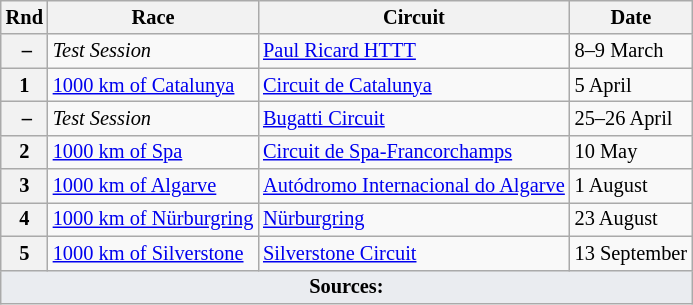<table class="wikitable" style="font-size: 85%;">
<tr>
<th>Rnd</th>
<th>Race</th>
<th>Circuit</th>
<th>Date</th>
</tr>
<tr>
<th> –</th>
<td> <em>Test Session</em></td>
<td><a href='#'>Paul Ricard HTTT</a></td>
<td>8–9 March</td>
</tr>
<tr>
<th>1</th>
<td> <a href='#'>1000 km of Catalunya</a></td>
<td><a href='#'>Circuit de Catalunya</a></td>
<td>5 April</td>
</tr>
<tr>
<th> –</th>
<td> <em>Test Session</em></td>
<td><a href='#'>Bugatti Circuit</a></td>
<td>25–26 April</td>
</tr>
<tr>
<th>2</th>
<td> <a href='#'>1000 km of Spa</a></td>
<td><a href='#'>Circuit de Spa-Francorchamps</a></td>
<td>10 May</td>
</tr>
<tr>
<th>3</th>
<td> <a href='#'>1000 km of Algarve</a></td>
<td><a href='#'>Autódromo Internacional do Algarve</a></td>
<td>1 August</td>
</tr>
<tr>
<th>4</th>
<td> <a href='#'>1000 km of Nürburgring</a></td>
<td><a href='#'>Nürburgring</a></td>
<td>23 August</td>
</tr>
<tr>
<th>5</th>
<td> <a href='#'>1000 km of Silverstone</a></td>
<td><a href='#'>Silverstone Circuit</a></td>
<td>13 September</td>
</tr>
<tr class="sortbottom">
<td colspan="4" style="background-color:#EAECF0;text-align:center"><strong>Sources:</strong></td>
</tr>
</table>
